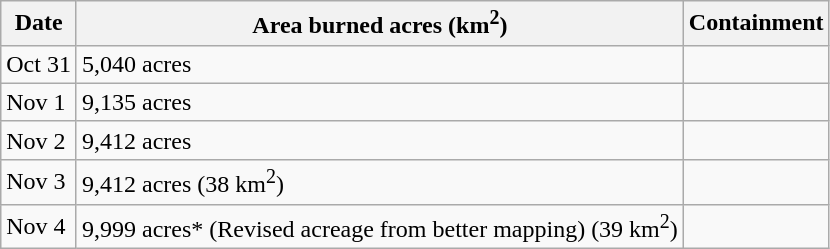<table class="wikitable">
<tr>
<th>Date</th>
<th>Area burned acres (km<sup>2</sup>)</th>
<th>Containment</th>
</tr>
<tr>
<td>Oct 31</td>
<td>5,040 acres</td>
<td></td>
</tr>
<tr>
<td>Nov 1</td>
<td>9,135 acres</td>
<td></td>
</tr>
<tr>
<td>Nov 2</td>
<td>9,412 acres</td>
<td></td>
</tr>
<tr>
<td>Nov 3</td>
<td>9,412 acres (38 km<sup>2</sup>)</td>
<td></td>
</tr>
<tr>
<td>Nov 4</td>
<td>9,999 acres* (Revised acreage from better mapping) (39 km<sup>2</sup>)</td>
<td></td>
</tr>
</table>
